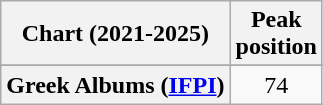<table class="wikitable plainrowheaders" style="text-align:center">
<tr>
<th scope="col">Chart (2021-2025)</th>
<th scope="col">Peak<br>position</th>
</tr>
<tr>
</tr>
<tr>
<th scope="row">Greek Albums (<a href='#'>IFPI</a>)</th>
<td>74</td>
</tr>
</table>
